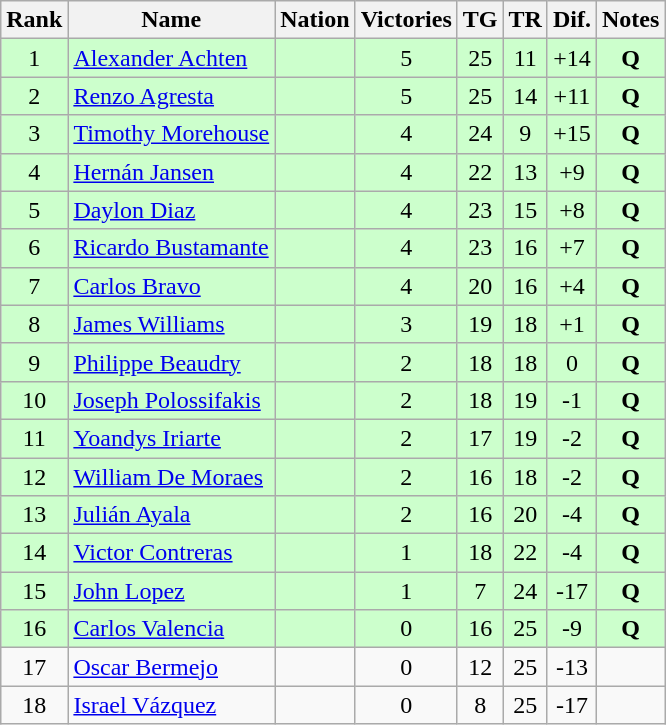<table class="wikitable sortable" style="text-align:center">
<tr>
<th>Rank</th>
<th>Name</th>
<th>Nation</th>
<th>Victories</th>
<th>TG</th>
<th>TR</th>
<th>Dif.</th>
<th>Notes</th>
</tr>
<tr style="background:#cfc">
<td>1</td>
<td align=left><a href='#'>Alexander Achten</a></td>
<td align=left></td>
<td>5</td>
<td>25</td>
<td>11</td>
<td>+14</td>
<td><strong>Q</strong></td>
</tr>
<tr style="background:#cfc">
<td>2</td>
<td align=left><a href='#'>Renzo Agresta</a></td>
<td align=left></td>
<td>5</td>
<td>25</td>
<td>14</td>
<td>+11</td>
<td><strong>Q</strong></td>
</tr>
<tr style="background:#cfc">
<td>3</td>
<td align=left><a href='#'>Timothy Morehouse</a></td>
<td align=left></td>
<td>4</td>
<td>24</td>
<td>9</td>
<td>+15</td>
<td><strong>Q</strong></td>
</tr>
<tr style="background:#cfc">
<td>4</td>
<td align=left><a href='#'>Hernán Jansen</a></td>
<td align=left></td>
<td>4</td>
<td>22</td>
<td>13</td>
<td>+9</td>
<td><strong>Q</strong></td>
</tr>
<tr style="background:#cfc">
<td>5</td>
<td align=left><a href='#'>Daylon Diaz</a></td>
<td align=left></td>
<td>4</td>
<td>23</td>
<td>15</td>
<td>+8</td>
<td><strong>Q</strong></td>
</tr>
<tr style="background:#cfc">
<td>6</td>
<td align=left><a href='#'>Ricardo Bustamante</a></td>
<td align=left></td>
<td>4</td>
<td>23</td>
<td>16</td>
<td>+7</td>
<td><strong>Q</strong></td>
</tr>
<tr style="background:#cfc">
<td>7</td>
<td align=left><a href='#'>Carlos Bravo</a></td>
<td align=left></td>
<td>4</td>
<td>20</td>
<td>16</td>
<td>+4</td>
<td><strong>Q</strong></td>
</tr>
<tr style="background:#cfc">
<td>8</td>
<td align=left><a href='#'>James Williams</a></td>
<td align=left></td>
<td>3</td>
<td>19</td>
<td>18</td>
<td>+1</td>
<td><strong>Q</strong></td>
</tr>
<tr style="background:#cfc">
<td>9</td>
<td align=left><a href='#'>Philippe Beaudry</a></td>
<td align=left></td>
<td>2</td>
<td>18</td>
<td>18</td>
<td>0</td>
<td><strong>Q</strong></td>
</tr>
<tr style="background:#cfc">
<td>10</td>
<td align=left><a href='#'>Joseph Polossifakis</a></td>
<td align=left></td>
<td>2</td>
<td>18</td>
<td>19</td>
<td>-1</td>
<td><strong>Q</strong></td>
</tr>
<tr style="background:#cfc">
<td>11</td>
<td align=left><a href='#'>Yoandys Iriarte</a></td>
<td align=left></td>
<td>2</td>
<td>17</td>
<td>19</td>
<td>-2</td>
<td><strong>Q</strong></td>
</tr>
<tr style="background:#cfc">
<td>12</td>
<td align=left><a href='#'>William De Moraes</a></td>
<td align=left></td>
<td>2</td>
<td>16</td>
<td>18</td>
<td>-2</td>
<td><strong>Q</strong></td>
</tr>
<tr style="background:#cfc">
<td>13</td>
<td align=left><a href='#'>Julián Ayala</a></td>
<td align=left></td>
<td>2</td>
<td>16</td>
<td>20</td>
<td>-4</td>
<td><strong>Q</strong></td>
</tr>
<tr style="background:#cfc">
<td>14</td>
<td align=left><a href='#'>Victor Contreras</a></td>
<td align=left></td>
<td>1</td>
<td>18</td>
<td>22</td>
<td>-4</td>
<td><strong>Q</strong></td>
</tr>
<tr style="background:#cfc">
<td>15</td>
<td align=left><a href='#'>John Lopez</a></td>
<td align=left></td>
<td>1</td>
<td>7</td>
<td>24</td>
<td>-17</td>
<td><strong>Q</strong></td>
</tr>
<tr style="background:#cfc">
<td>16</td>
<td align=left><a href='#'>Carlos Valencia</a></td>
<td align=left></td>
<td>0</td>
<td>16</td>
<td>25</td>
<td>-9</td>
<td><strong>Q</strong></td>
</tr>
<tr>
<td>17</td>
<td align=left><a href='#'>Oscar Bermejo</a></td>
<td align=left></td>
<td>0</td>
<td>12</td>
<td>25</td>
<td>-13</td>
<td></td>
</tr>
<tr>
<td>18</td>
<td align=left><a href='#'>Israel Vázquez</a></td>
<td align=left></td>
<td>0</td>
<td>8</td>
<td>25</td>
<td>-17</td>
<td></td>
</tr>
</table>
